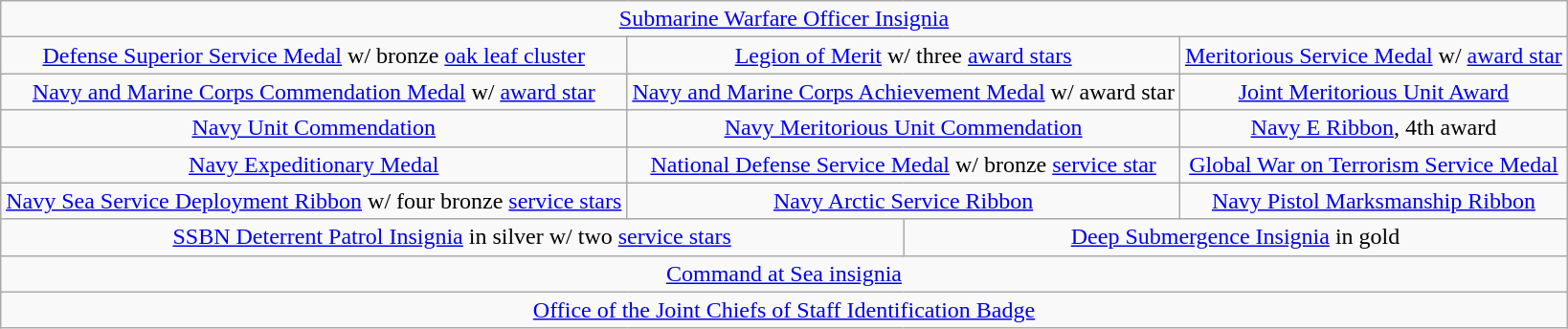<table class="wikitable" style="margin:1em auto; text-align:center;">
<tr>
<td colspan="6"><a href='#'>Submarine Warfare Officer Insignia</a></td>
</tr>
<tr>
<td colspan="2"><a href='#'>Defense Superior Service Medal</a> w/ bronze <a href='#'>oak leaf cluster</a></td>
<td colspan="2"><a href='#'>Legion of Merit</a> w/ three <a href='#'>award stars</a></td>
<td colspan="2"><a href='#'>Meritorious Service Medal</a> w/ <a href='#'>award star</a></td>
</tr>
<tr>
<td colspan="2"><a href='#'>Navy and Marine Corps Commendation Medal</a> w/ <a href='#'>award star</a></td>
<td colspan="2"><a href='#'>Navy and Marine Corps Achievement Medal</a> w/ award star</td>
<td colspan="2"><a href='#'>Joint Meritorious Unit Award</a></td>
</tr>
<tr>
<td colspan="2"><a href='#'>Navy Unit Commendation</a></td>
<td colspan="2"><a href='#'>Navy Meritorious Unit Commendation</a></td>
<td colspan="2"><a href='#'>Navy E Ribbon</a>, 4th award</td>
</tr>
<tr>
<td colspan="2"><a href='#'>Navy Expeditionary Medal</a></td>
<td colspan="2"><a href='#'>National Defense Service Medal</a> w/ bronze <a href='#'>service star</a></td>
<td colspan="2"><a href='#'>Global War on Terrorism Service Medal</a></td>
</tr>
<tr>
<td colspan="2"><a href='#'>Navy Sea Service Deployment Ribbon</a> w/ four bronze <a href='#'>service stars</a></td>
<td colspan="2"><a href='#'>Navy Arctic Service Ribbon</a></td>
<td colspan="2"><a href='#'>Navy Pistol Marksmanship Ribbon</a></td>
</tr>
<tr>
<td colspan="3"><a href='#'>SSBN Deterrent Patrol Insignia</a> in silver w/ two <a href='#'>service stars</a></td>
<td colspan="3"><a href='#'>Deep Submergence Insignia</a> in gold</td>
</tr>
<tr>
<td colspan="6"><a href='#'>Command at Sea insignia</a></td>
</tr>
<tr>
<td colspan="6"><a href='#'>Office of the Joint Chiefs of Staff Identification Badge</a></td>
</tr>
</table>
